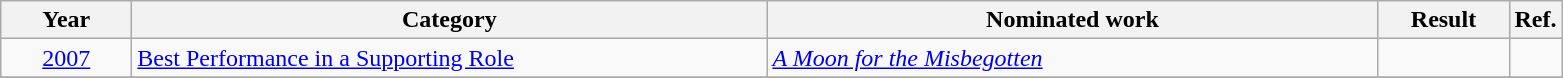<table class=wikitable>
<tr>
<th scope="col" style="width:5em;">Year</th>
<th scope="col" style="width:26em;">Category</th>
<th scope="col" style="width:25em;">Nominated work</th>
<th scope="col" style="width:5em;">Result</th>
<th>Ref.</th>
</tr>
<tr>
<td style="text-align:center;"><a href='#'>2007</a></td>
<td><a href='#'>Best Performance in a Supporting Role</a></td>
<td><em><a href='#'>A Moon for the Misbegotten</a></em></td>
<td></td>
<td></td>
</tr>
<tr>
</tr>
</table>
